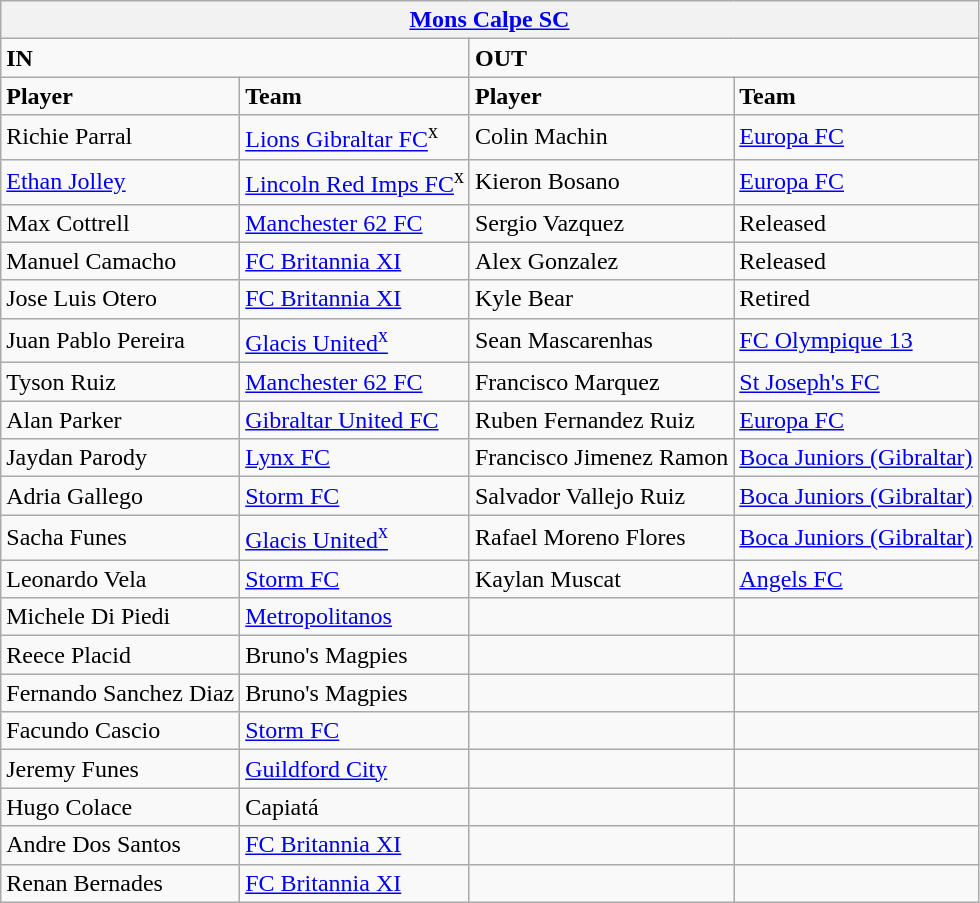<table class="wikitable">
<tr>
<th colspan="4"><a href='#'>Mons Calpe SC</a></th>
</tr>
<tr>
<td colspan="2"><strong>IN</strong></td>
<td colspan="2"><strong>OUT</strong></td>
</tr>
<tr>
<td><strong>Player</strong></td>
<td><strong>Team</strong></td>
<td><strong>Player</strong></td>
<td><strong>Team</strong></td>
</tr>
<tr>
<td>Richie Parral</td>
<td><a href='#'>Lions Gibraltar FC</a><sup>x</sup></td>
<td>Colin Machin</td>
<td><a href='#'>Europa FC</a></td>
</tr>
<tr>
<td><a href='#'>Ethan Jolley</a></td>
<td><a href='#'>Lincoln Red Imps FC</a><sup>x</sup></td>
<td>Kieron Bosano</td>
<td><a href='#'>Europa FC</a></td>
</tr>
<tr>
<td>Max Cottrell</td>
<td><a href='#'>Manchester 62 FC</a></td>
<td>Sergio Vazquez</td>
<td>Released</td>
</tr>
<tr>
<td>Manuel Camacho</td>
<td><a href='#'>FC Britannia XI</a></td>
<td>Alex Gonzalez</td>
<td>Released</td>
</tr>
<tr>
<td>Jose Luis Otero</td>
<td><a href='#'>FC Britannia XI</a></td>
<td>Kyle Bear</td>
<td>Retired</td>
</tr>
<tr>
<td>Juan Pablo Pereira</td>
<td><a href='#'>Glacis United<sup>x</sup></a></td>
<td>Sean Mascarenhas</td>
<td><a href='#'>FC Olympique 13</a></td>
</tr>
<tr>
<td>Tyson Ruiz</td>
<td><a href='#'>Manchester 62 FC</a></td>
<td>Francisco Marquez</td>
<td><a href='#'>St Joseph's FC</a></td>
</tr>
<tr>
<td>Alan Parker</td>
<td><a href='#'>Gibraltar United FC</a></td>
<td>Ruben Fernandez Ruiz</td>
<td><a href='#'>Europa FC</a></td>
</tr>
<tr>
<td>Jaydan Parody</td>
<td><a href='#'>Lynx FC</a></td>
<td>Francisco Jimenez Ramon</td>
<td><a href='#'>Boca Juniors (Gibraltar)</a></td>
</tr>
<tr>
<td>Adria Gallego</td>
<td><a href='#'>Storm FC</a></td>
<td>Salvador Vallejo Ruiz</td>
<td><a href='#'>Boca Juniors (Gibraltar)</a></td>
</tr>
<tr>
<td>Sacha Funes</td>
<td><a href='#'>Glacis United<sup>x</sup></a></td>
<td>Rafael Moreno Flores</td>
<td><a href='#'>Boca Juniors (Gibraltar)</a></td>
</tr>
<tr>
<td>Leonardo Vela</td>
<td><a href='#'>Storm FC</a></td>
<td>Kaylan Muscat</td>
<td><a href='#'>Angels FC</a></td>
</tr>
<tr>
<td>Michele Di Piedi</td>
<td><a href='#'>Metropolitanos</a></td>
<td></td>
<td></td>
</tr>
<tr>
<td>Reece Placid</td>
<td>Bruno's Magpies</td>
<td></td>
<td></td>
</tr>
<tr>
<td>Fernando Sanchez Diaz</td>
<td>Bruno's Magpies</td>
<td></td>
<td></td>
</tr>
<tr>
<td>Facundo Cascio</td>
<td><a href='#'>Storm FC</a></td>
<td></td>
<td></td>
</tr>
<tr>
<td>Jeremy Funes</td>
<td><a href='#'>Guildford City</a></td>
<td></td>
<td></td>
</tr>
<tr>
<td>Hugo Colace</td>
<td>Capiatá</td>
<td></td>
<td></td>
</tr>
<tr>
<td>Andre Dos Santos</td>
<td><a href='#'>FC Britannia XI</a></td>
<td></td>
<td></td>
</tr>
<tr>
<td>Renan Bernades</td>
<td><a href='#'>FC Britannia XI</a></td>
<td></td>
<td></td>
</tr>
</table>
